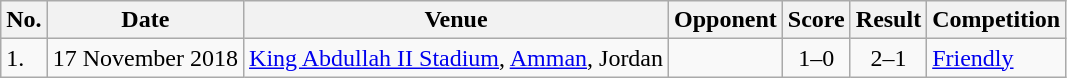<table class="wikitable" style="font-size:100%;">
<tr>
<th>No.</th>
<th>Date</th>
<th>Venue</th>
<th>Opponent</th>
<th>Score</th>
<th>Result</th>
<th>Competition</th>
</tr>
<tr>
<td>1.</td>
<td>17 November 2018</td>
<td><a href='#'>King Abdullah II Stadium</a>, <a href='#'>Amman</a>, Jordan</td>
<td></td>
<td align=center>1–0</td>
<td align="center">2–1</td>
<td><a href='#'>Friendly</a></td>
</tr>
</table>
